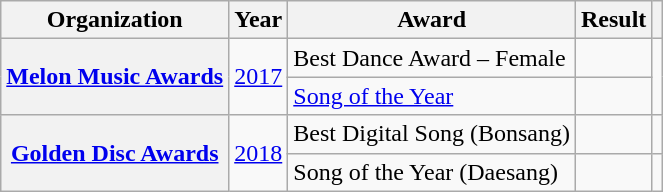<table class="wikitable sortable plainrowheaders">
<tr>
<th scope="col">Organization</th>
<th scope="col">Year</th>
<th scope="col">Award</th>
<th scope="col">Result</th>
<th class="unsortable"></th>
</tr>
<tr>
<th scope="row" rowspan="2"><a href='#'>Melon Music Awards</a></th>
<td rowspan="2" align="center"><a href='#'>2017</a></td>
<td>Best Dance Award – Female</td>
<td></td>
<td align="center" rowspan="2"></td>
</tr>
<tr>
<td><a href='#'>Song of the Year</a></td>
<td></td>
</tr>
<tr>
<th scope="row" rowspan="2"><a href='#'>Golden Disc Awards</a></th>
<td rowspan="2" align="center"><a href='#'>2018</a></td>
<td>Best Digital Song (Bonsang)</td>
<td></td>
<td align="center"></td>
</tr>
<tr>
<td>Song of the Year (Daesang)</td>
<td></td>
<td align="center"></td>
</tr>
</table>
